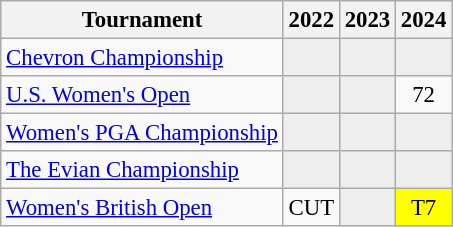<table class="wikitable" style="font-size:95%;text-align:center;">
<tr>
<th>Tournament</th>
<th>2022</th>
<th>2023</th>
<th>2024</th>
</tr>
<tr>
<td align=left><a href='#'>Chevron Championship</a></td>
<td style="background:#eeeeee;"></td>
<td style="background:#eeeeee;"></td>
<td style="background:#eeeeee;"></td>
</tr>
<tr>
<td align=left><a href='#'>U.S. Women's Open</a></td>
<td style="background:#eeeeee;"></td>
<td style="background:#eeeeee;"></td>
<td>72</td>
</tr>
<tr>
<td align=left><a href='#'>Women's PGA Championship</a></td>
<td style="background:#eeeeee;"></td>
<td style="background:#eeeeee;"></td>
<td style="background:#eeeeee;"></td>
</tr>
<tr>
<td align=left><a href='#'>The Evian Championship</a></td>
<td style="background:#eeeeee;"></td>
<td style="background:#eeeeee;"></td>
<td style="background:#eeeeee;"></td>
</tr>
<tr>
<td align=left><a href='#'>Women's British Open</a></td>
<td>CUT</td>
<td style="background:#eeeeee;"></td>
<td style="background:yellow;">T7</td>
</tr>
</table>
